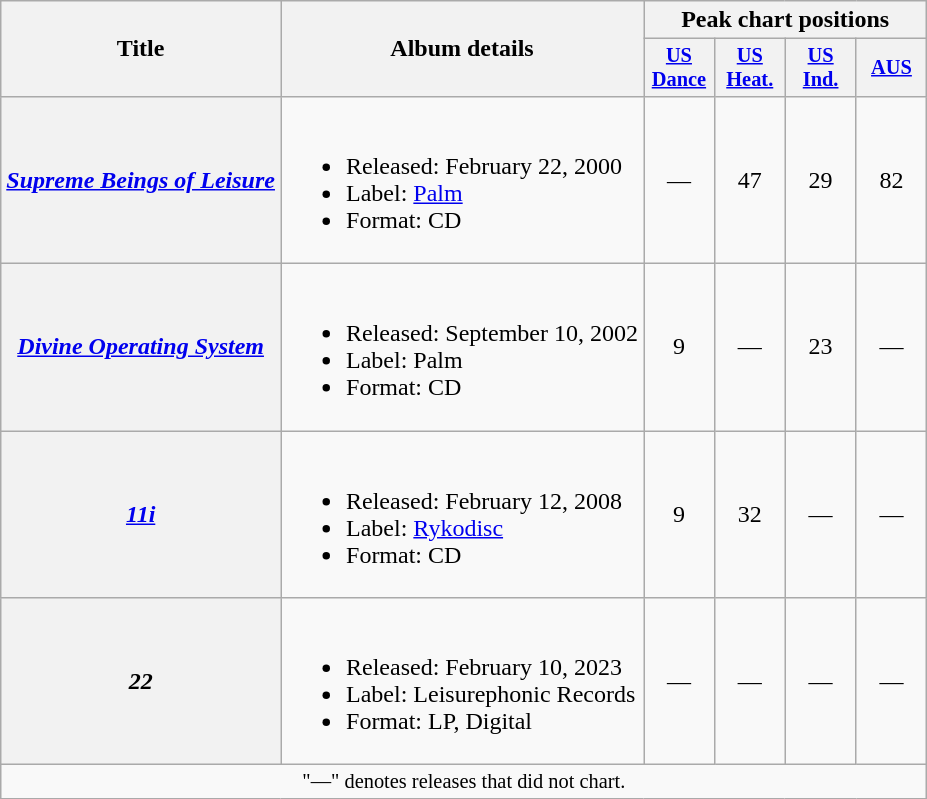<table class="wikitable plainrowheaders">
<tr>
<th rowspan="2">Title</th>
<th rowspan="2">Album details</th>
<th colspan="4">Peak chart positions</th>
</tr>
<tr>
<th style="width:3em;font-size:85%;"><a href='#'>US Dance</a><br></th>
<th style="width:3em;font-size:85%;"><a href='#'>US Heat.</a><br></th>
<th style="width:3em;font-size:85%;"><a href='#'>US Ind.</a><br></th>
<th style="width:3em;font-size:85%;"><a href='#'>AUS</a><br></th>
</tr>
<tr>
<th scope="row"><em><a href='#'>Supreme Beings of Leisure</a></em></th>
<td><br><ul><li>Released: February 22, 2000</li><li>Label: <a href='#'>Palm</a></li><li>Format: CD</li></ul></td>
<td align="center">—</td>
<td align="center">47</td>
<td align="center">29</td>
<td align="center">82</td>
</tr>
<tr>
<th scope="row"><em><a href='#'>Divine Operating System</a></em></th>
<td><br><ul><li>Released: September 10, 2002</li><li>Label: Palm</li><li>Format: CD</li></ul></td>
<td align="center">9</td>
<td align="center">—</td>
<td align="center">23</td>
<td align="center">—</td>
</tr>
<tr>
<th scope="row"><em><a href='#'>11i</a></em></th>
<td><br><ul><li>Released: February 12, 2008</li><li>Label: <a href='#'>Rykodisc</a></li><li>Format: CD</li></ul></td>
<td align="center">9</td>
<td align="center">32</td>
<td align="center">—</td>
<td align="center">—</td>
</tr>
<tr>
<th scope="row"><em>22</em></th>
<td><br><ul><li>Released: February 10, 2023</li><li>Label: Leisurephonic Records</li><li>Format: LP, Digital</li></ul></td>
<td align="center">—</td>
<td align="center">—</td>
<td align="center">—</td>
<td align="center">—</td>
</tr>
<tr>
<td colspan="6" align="center" style="font-size:85%">"—" denotes releases that did not chart.</td>
</tr>
</table>
